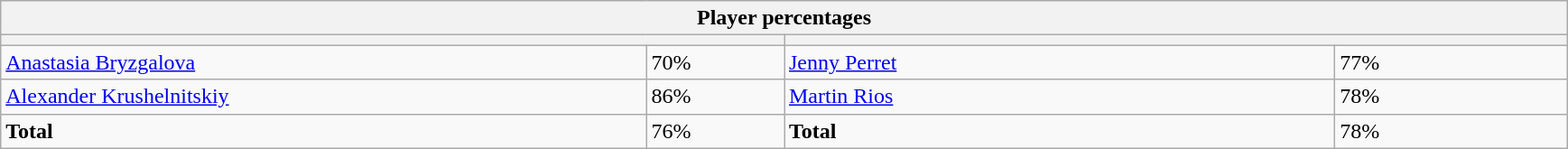<table class="wikitable">
<tr>
<th colspan=4 width=400>Player percentages</th>
</tr>
<tr>
<th colspan=2 width=25% style="white-space:nowrap;"></th>
<th colspan=2 width=25% style="white-space:nowrap;"></th>
</tr>
<tr>
<td><a href='#'>Anastasia Bryzgalova</a></td>
<td>70%</td>
<td><a href='#'>Jenny Perret</a></td>
<td>77%</td>
</tr>
<tr>
<td><a href='#'>Alexander Krushelnitskiy</a></td>
<td>86%</td>
<td><a href='#'>Martin Rios</a></td>
<td>78%</td>
</tr>
<tr>
<td><strong>Total</strong></td>
<td>76%</td>
<td><strong>Total</strong></td>
<td>78%</td>
</tr>
</table>
